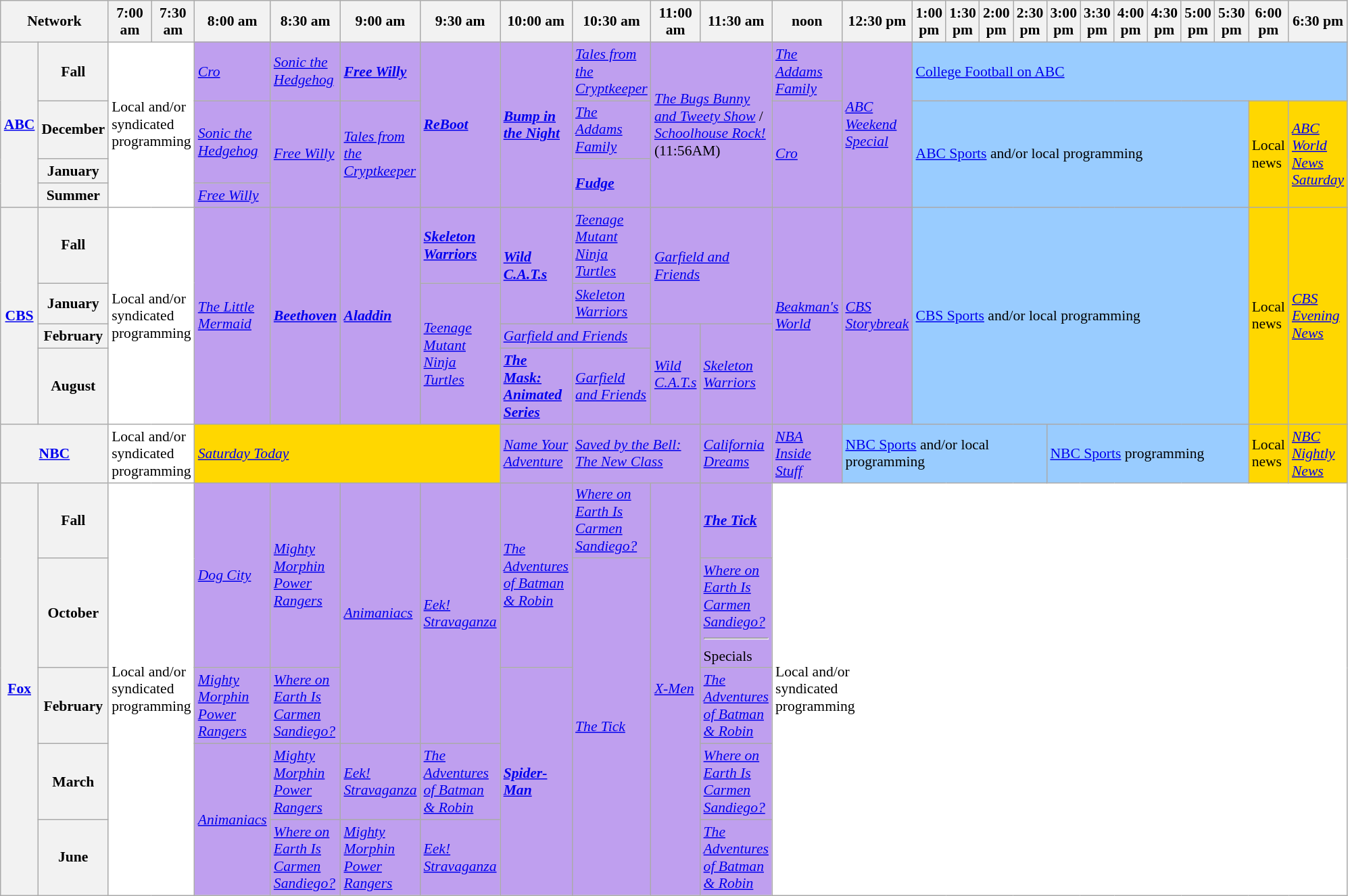<table class="wikitable mw-collapsible" style="font-size:90%">
<tr>
<th colspan="2" width="1.5%" bgcolor="#C0C0C0">Network</th>
<th width="4%" bgcolor="#C0C0C0">7:00 am</th>
<th width="4%" bgcolor="#C0C0C0">7:30 am</th>
<th width="4%" bgcolor="#C0C0C0">8:00 am</th>
<th width="4%" bgcolor="#C0C0C0">8:30 am</th>
<th width="4%" bgcolor="#C0C0C0">9:00 am</th>
<th width="4%" bgcolor="#C0C0C0">9:30 am</th>
<th width="4%" bgcolor="#C0C0C0">10:00 am</th>
<th width="4%" bgcolor="#C0C0C0">10:30 am</th>
<th width="4%" bgcolor="#C0C0C0">11:00 am</th>
<th width="4%" bgcolor="#C0C0C0">11:30 am</th>
<th width="4%" bgcolor="#C0C0C0">noon</th>
<th width="4%" bgcolor="#C0C0C0">12:30 pm</th>
<th width="4%" bgcolor="#C0C0C0">1:00 pm</th>
<th width="4%" bgcolor="#C0C0C0">1:30 pm</th>
<th width="4%" bgcolor="#C0C0C0">2:00 pm</th>
<th width="4%" bgcolor="#C0C0C0">2:30 pm</th>
<th width="4%" bgcolor="#C0C0C0">3:00 pm</th>
<th width="4%" bgcolor="#C0C0C0">3:30 pm</th>
<th width="4%" bgcolor="#C0C0C0">4:00 pm</th>
<th width="4%" bgcolor="#C0C0C0">4:30 pm</th>
<th width="4%" bgcolor="#C0C0C0">5:00 pm</th>
<th width="4%" bgcolor="#C0C0C0">5:30 pm</th>
<th width="4%" bgcolor="#C0C0C0">6:00 pm</th>
<th width="4%" bgcolor="#C0C0C0">6:30 pm</th>
</tr>
<tr>
<th rowspan="4" bgcolor="#C0C0C0"><a href='#'>ABC</a></th>
<th>Fall</th>
<td colspan="2" rowspan="4" bgcolor="white">Local and/or<br>syndicated<br>programming</td>
<td rowspan="1" bgcolor="bf9fef"><em><a href='#'>Cro</a></em></td>
<td rowspan="1" bgcolor="bf9fef"><em><a href='#'>Sonic the Hedgehog</a></em></td>
<td rowspan="1" bgcolor="bf9fef"><strong><em><a href='#'>Free Willy</a></em></strong></td>
<td rowspan="4" bgcolor="bf9fef"><strong><em><a href='#'>ReBoot</a></em></strong></td>
<td rowspan="4" bgcolor="bf9fef"><strong><em><a href='#'>Bump in the Night</a></em></strong></td>
<td rowspan="1" bgcolor="bf9fef"><em><a href='#'>Tales from the Cryptkeeper</a></em></td>
<td colspan="2" rowspan="4" bgcolor="bf9fef"><em><a href='#'>The Bugs Bunny and Tweety Show</a></em> / <em><a href='#'>Schoolhouse Rock!</a></em> (11:56AM)</td>
<td rowspan="1" bgcolor="bf9fef"><em><a href='#'>The Addams Family</a></em> </td>
<td rowspan="4" bgcolor="bf9fef"><em><a href='#'>ABC Weekend Special</a></em></td>
<td colspan="12" rowspan="1" bgcolor="99ccff"><a href='#'>College Football on ABC</a></td>
</tr>
<tr>
<th>December</th>
<td rowspan="2" bgcolor="bf9fef"><em><a href='#'>Sonic the Hedgehog</a></em></td>
<td rowspan="3" bgcolor="bf9fef"><em><a href='#'>Free Willy</a></em></td>
<td rowspan="3" bgcolor="bf9fef"><em><a href='#'>Tales from the Cryptkeeper</a></em></td>
<td rowspan="1" bgcolor="bf9fef"><em><a href='#'>The Addams Family</a></em> </td>
<td rowspan="3" bgcolor="bf9fef"><em><a href='#'>Cro</a></em></td>
<td colspan="10" rowspan="3" bgcolor="99ccff"><a href='#'>ABC Sports</a> and/or local programming</td>
<td rowspan="3" bgcolor="gold">Local news</td>
<td rowspan="3" bgcolor="gold"><em><a href='#'>ABC World News Saturday</a></em></td>
</tr>
<tr>
<th>January</th>
<td rowspan="2" bgcolor="bf9fef"><strong><em><a href='#'>Fudge</a></em></strong></td>
</tr>
<tr>
<th>Summer</th>
<td rowspan="1" bgcolor="bf9fef"><em><a href='#'>Free Willy</a></em></td>
</tr>
<tr>
<th rowspan="4" bgcolor="#C0C0C0"><a href='#'>CBS</a></th>
<th>Fall</th>
<td colspan="2" rowspan="4" bgcolor="white">Local and/or<br>syndicated<br>programming</td>
<td rowspan="4" bgcolor="bf9fef"><em><a href='#'>The Little Mermaid</a></em></td>
<td rowspan="4" bgcolor="bf9fef"><strong><em><a href='#'>Beethoven</a></em></strong></td>
<td rowspan="4" bgcolor="bf9fef"><strong><em><a href='#'>Aladdin</a></em></strong></td>
<td rowspan="1" bgcolor="bf9fef"><strong><em><a href='#'>Skeleton Warriors</a></em></strong></td>
<td rowspan="2" bgcolor="bf9fef"><strong><em><a href='#'>Wild C.A.T.s</a></em></strong></td>
<td rowspan="1" bgcolor="bf9fef"><em><a href='#'>Teenage Mutant Ninja Turtles</a></em></td>
<td colspan="2" rowspan="2" bgcolor="bf9fef"><em><a href='#'>Garfield and Friends</a></em></td>
<td rowspan="4" bgcolor="bf9fef"><em><a href='#'>Beakman's World</a></em></td>
<td rowspan="4" bgcolor="bf9fef"><em><a href='#'>CBS Storybreak</a></em> </td>
<td colspan="10" rowspan="4" bgcolor="99ccff"><a href='#'>CBS Sports</a> and/or local programming</td>
<td rowspan="4" bgcolor="gold">Local news</td>
<td rowspan="4" bgcolor="gold"><em><a href='#'>CBS Evening News</a></em></td>
</tr>
<tr>
<th>January</th>
<td rowspan="3" bgcolor="bf9fef"><em><a href='#'>Teenage Mutant Ninja Turtles</a></em></td>
<td rowspan="1" bgcolor="bf9fef"><em><a href='#'>Skeleton Warriors</a></em></td>
</tr>
<tr>
<th>February</th>
<td colspan="2" bgcolor="bf9fef"><em><a href='#'>Garfield and Friends</a></em></td>
<td rowspan="2" bgcolor="bf9fef"><em><a href='#'>Wild C.A.T.s</a></em></td>
<td rowspan="2" bgcolor="bf9fef"><em><a href='#'>Skeleton Warriors</a></em></td>
</tr>
<tr>
<th>August</th>
<td rowspan="1" bgcolor="bf9fef"><strong><em><a href='#'>The Mask: Animated Series</a></em></strong></td>
<td rowspan="1" bgcolor="bf9fef"><em><a href='#'>Garfield and Friends</a></em></td>
</tr>
<tr>
<th colspan="2" bgcolor="#C0C0C0"><a href='#'>NBC</a></th>
<td colspan="2" bgcolor="white">Local and/or<br>syndicated<br>programming</td>
<td colspan="4" bgcolor="gold"><em><a href='#'>Saturday Today</a></em></td>
<td bgcolor="bf9fef"><em><a href='#'>Name Your Adventure</a></em></td>
<td colspan="2" bgcolor="bf9fef"><em><a href='#'>Saved by the Bell: The New Class</a></em></td>
<td bgcolor="bf9fef"><em><a href='#'>California Dreams</a></em></td>
<td bgcolor="bf9fef"><em><a href='#'>NBA Inside Stuff</a></em></td>
<td colspan="5" bgcolor="99ccff"><a href='#'>NBC Sports</a> and/or local programming</td>
<td colspan="6" bgcolor="99ccff"><a href='#'>NBC Sports</a> programming</td>
<td bgcolor="gold">Local news</td>
<td bgcolor="gold"><em><a href='#'>NBC Nightly News</a></em></td>
</tr>
<tr>
<th rowspan="5" bgcolor="#C0C0C0"><a href='#'>Fox</a></th>
<th>Fall</th>
<td colspan="2" rowspan="5" bgcolor="white">Local and/or<br>syndicated<br>programming</td>
<td rowspan="2" bgcolor="bf9fef"><em><a href='#'>Dog City</a></em></td>
<td rowspan="2" bgcolor="bf9fef"><em><a href='#'>Mighty Morphin Power Rangers</a></em></td>
<td rowspan="3" bgcolor="bf9fef"><em><a href='#'>Animaniacs</a></em></td>
<td rowspan="3" bgcolor="bf9fef"><em><a href='#'>Eek! Stravaganza</a></em></td>
<td rowspan="2" bgcolor="bf9fef"><em><a href='#'>The Adventures of Batman & Robin</a></em></td>
<td bgcolor="bf9fef"><em><a href='#'>Where on Earth Is Carmen Sandiego?</a></em></td>
<td rowspan="5" bgcolor="bf9fef"><em><a href='#'>X-Men</a></em></td>
<td bgcolor="bf9fef"><strong><em><a href='#'>The Tick</a></em></strong></td>
<td colspan="14" rowspan="5" bgcolor="white">Local and/or<br>syndicated<br>programming</td>
</tr>
<tr>
<th>October</th>
<td rowspan="4" bgcolor="bf9fef"><em><a href='#'>The Tick</a></em></td>
<td bgcolor="bf9fef"><em><a href='#'>Where on Earth Is Carmen Sandiego?</a></em><hr>Specials</td>
</tr>
<tr>
<th>February</th>
<td bgcolor="bf9fef"><em><a href='#'>Mighty Morphin Power Rangers</a></em></td>
<td bgcolor="bf9fef"><em><a href='#'>Where on Earth Is Carmen Sandiego?</a></em></td>
<td rowspan="3" bgcolor="bf9fef"><strong><em><a href='#'>Spider-Man</a></em></strong></td>
<td bgcolor="bf9fef"><em><a href='#'>The Adventures of Batman & Robin</a></em></td>
</tr>
<tr>
<th>March</th>
<td rowspan="2" bgcolor="bf9fef"><em><a href='#'>Animaniacs</a></em></td>
<td bgcolor="bf9fef"><em><a href='#'>Mighty Morphin Power Rangers</a></em></td>
<td bgcolor="bf9fef"><em><a href='#'>Eek! Stravaganza</a></em></td>
<td bgcolor="bf9fef"><em><a href='#'>The Adventures of Batman & Robin</a></em></td>
<td bgcolor="bf9fef"><em><a href='#'>Where on Earth Is Carmen Sandiego?</a></em></td>
</tr>
<tr>
<th>June</th>
<td bgcolor="bf9fef"><em><a href='#'>Where on Earth Is Carmen Sandiego?</a></em></td>
<td bgcolor="bf9fef"><em><a href='#'>Mighty Morphin Power Rangers</a></em></td>
<td bgcolor="bf9fef"><em><a href='#'>Eek! Stravaganza</a></em></td>
<td bgcolor="bf9fef"><em><a href='#'>The Adventures of Batman & Robin</a></em></td>
</tr>
</table>
